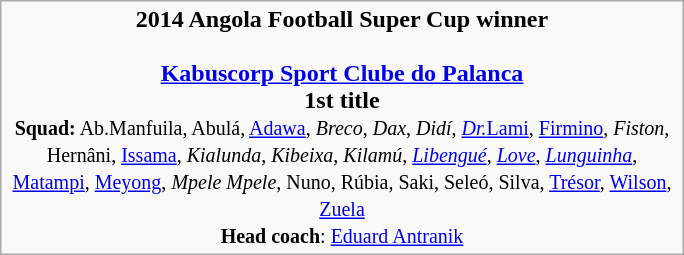<table class="wikitable" width=36% style="text-align:center; margin:auto">
<tr align=center>
<td><strong>2014 Angola Football Super Cup winner</strong><br><br><strong><a href='#'>Kabuscorp Sport Clube do Palanca</a></strong><br><strong>1st title</strong><br><small><strong>Squad:</strong> Ab.Manfuila, Abulá, <a href='#'>Adawa</a>, <em>Breco</em>, <em>Dax</em>, <em>Didí</em>, <a href='#'><em>Dr.</em>Lami</a>, <a href='#'>Firmino</a>, <em>Fiston</em>, Hernâni, <a href='#'>Issama</a>, <em>Kialunda</em>, <em>Kibeixa</em>, <em>Kilamú</em>, <em><a href='#'>Libengué</a></em>, <em><a href='#'>Love</a></em>, <em><a href='#'>Lunguinha</a></em>, <a href='#'>Matampi</a>, <a href='#'>Meyong</a>, <em>Mpele Mpele</em>, Nuno, Rúbia, Saki, Seleó, Silva, <a href='#'>Trésor</a>, <a href='#'>Wilson</a>, <a href='#'>Zuela</a> <br><strong>Head coach</strong>: <a href='#'>Eduard Antranik</a></small></td>
</tr>
</table>
